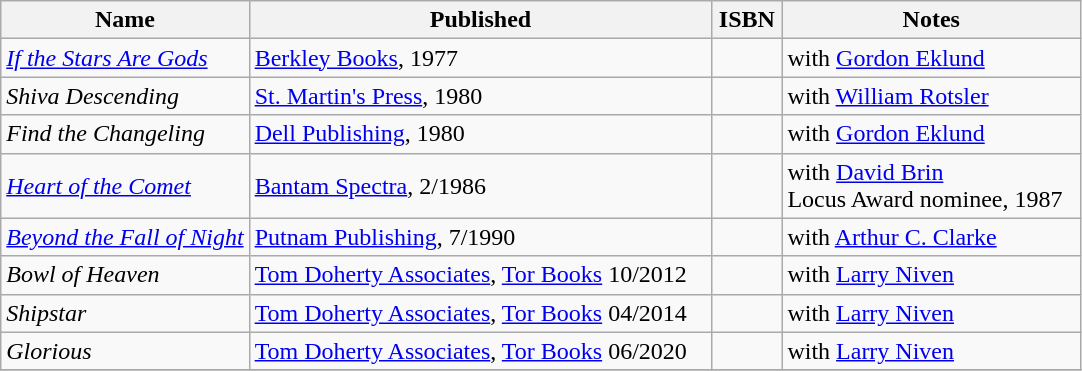<table class="wikitable sortable" id="noveltable" border="1">
<tr>
<th Width=23%>Name</th>
<th>Published</th>
<th>ISBN</th>
<th>Notes</th>
</tr>
<tr>
<td><em><a href='#'>If the Stars Are Gods</a></em></td>
<td><a href='#'>Berkley Books</a>, 1977</td>
<td></td>
<td>with <a href='#'>Gordon Eklund</a></td>
</tr>
<tr>
<td><em>Shiva Descending</em></td>
<td><a href='#'>St. Martin's Press</a>, 1980</td>
<td></td>
<td>with <a href='#'>William Rotsler</a></td>
</tr>
<tr>
<td><em>Find the Changeling</em></td>
<td><a href='#'>Dell Publishing</a>, 1980</td>
<td></td>
<td>with <a href='#'>Gordon Eklund</a></td>
</tr>
<tr>
<td><em><a href='#'>Heart of the Comet</a></em></td>
<td><a href='#'>Bantam Spectra</a>, 2/1986</td>
<td></td>
<td>with <a href='#'>David Brin</a><br>Locus Award nominee, 1987</td>
</tr>
<tr>
<td><em><a href='#'>Beyond the Fall of Night</a></em></td>
<td><a href='#'>Putnam Publishing</a>, 7/1990</td>
<td></td>
<td>with <a href='#'>Arthur C. Clarke</a></td>
</tr>
<tr>
<td><em>Bowl of Heaven</em></td>
<td><a href='#'>Tom Doherty Associates</a>, <a href='#'>Tor Books</a> 10/2012</td>
<td></td>
<td>with <a href='#'>Larry Niven</a></td>
</tr>
<tr>
<td><em>Shipstar</em></td>
<td><a href='#'>Tom Doherty Associates</a>, <a href='#'>Tor Books</a> 04/2014</td>
<td></td>
<td>with <a href='#'>Larry Niven</a></td>
</tr>
<tr>
<td><em>Glorious</em></td>
<td><a href='#'>Tom Doherty Associates</a>, <a href='#'>Tor Books</a> 06/2020</td>
<td></td>
<td>with <a href='#'>Larry Niven</a></td>
</tr>
<tr>
</tr>
</table>
